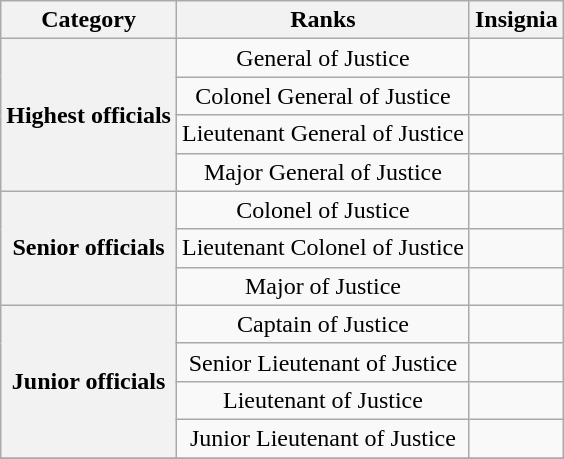<table class="wikitable" style="text-align:center;">
<tr>
<th>Category</th>
<th>Ranks</th>
<th>Insignia</th>
</tr>
<tr>
<th rowspan=4>Highest officials</th>
<td>General of Justice</td>
<td></td>
</tr>
<tr>
<td>Colonel General of Justice</td>
<td></td>
</tr>
<tr>
<td>Lieutenant General of Justice</td>
<td></td>
</tr>
<tr>
<td>Major General of Justice</td>
<td></td>
</tr>
<tr>
<th rowspan=3>Senior officials</th>
<td>Colonel of Justice</td>
<td></td>
</tr>
<tr>
<td>Lieutenant Colonel of Justice</td>
<td></td>
</tr>
<tr>
<td>Major of Justice</td>
<td></td>
</tr>
<tr>
<th rowspan=4>Junior officials</th>
<td>Captain of Justice</td>
<td></td>
</tr>
<tr>
<td>Senior Lieutenant of Justice</td>
<td></td>
</tr>
<tr>
<td>Lieutenant of Justice</td>
<td></td>
</tr>
<tr>
<td>Junior Lieutenant of Justice</td>
<td></td>
</tr>
<tr>
</tr>
</table>
